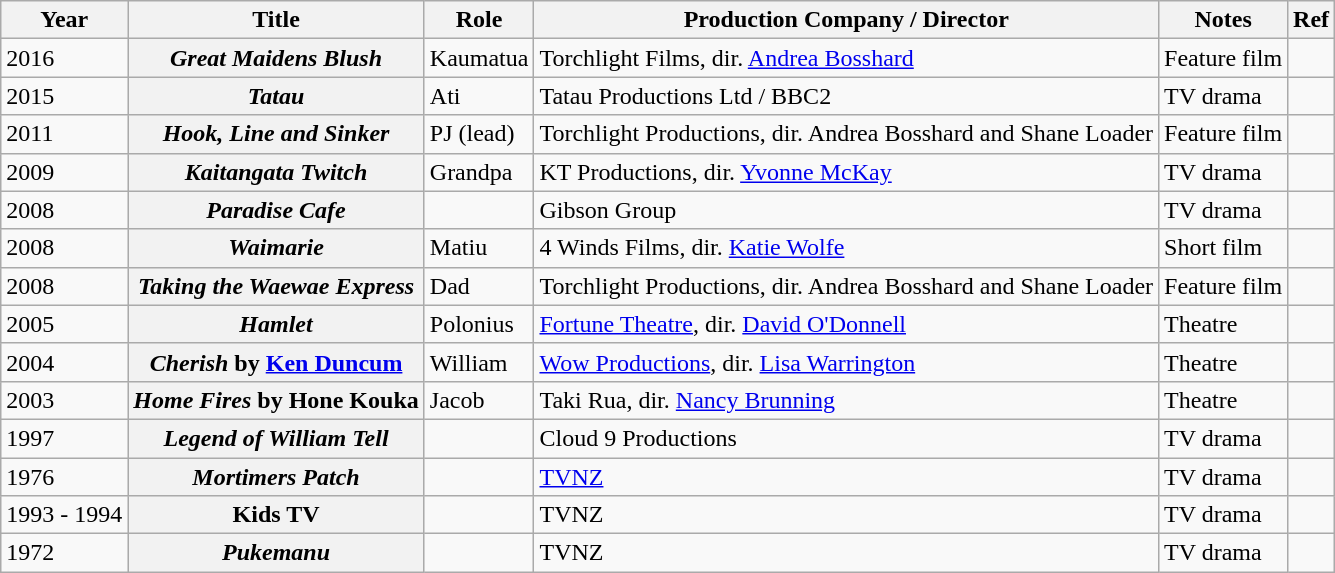<table class="wikitable plainrowheaders sortable">
<tr>
<th scope="col">Year</th>
<th scope="col">Title</th>
<th scope="col">Role</th>
<th>Production Company / Director</th>
<th class="unsortable">Notes</th>
<th>Ref</th>
</tr>
<tr>
<td>2016</td>
<th scope="row"><em>Great Maidens Blush</em></th>
<td>Kaumatua</td>
<td>Torchlight Films, dir. <a href='#'>Andrea Bosshard</a></td>
<td>Feature film</td>
<td></td>
</tr>
<tr>
<td>2015</td>
<th scope="row"><em>Tatau</em></th>
<td>Ati</td>
<td>Tatau Productions Ltd / BBC2</td>
<td>TV drama</td>
<td></td>
</tr>
<tr>
<td>2011</td>
<th scope="row"><em>Hook, Line and Sinker</em></th>
<td>PJ (lead)</td>
<td>Torchlight Productions, dir. Andrea Bosshard and Shane Loader</td>
<td>Feature film</td>
<td></td>
</tr>
<tr>
<td>2009</td>
<th scope="row"><em>Kaitangata Twitch</em></th>
<td>Grandpa</td>
<td>KT Productions, dir. <a href='#'>Yvonne McKay</a></td>
<td>TV drama</td>
<td></td>
</tr>
<tr>
<td>2008</td>
<th scope="row"><em>Paradise Cafe</em></th>
<td></td>
<td>Gibson Group</td>
<td>TV drama</td>
<td></td>
</tr>
<tr>
<td>2008</td>
<th><em>Waimarie</em></th>
<td>Matiu</td>
<td>4 Winds Films, dir. <a href='#'>Katie Wolfe</a></td>
<td>Short film</td>
<td></td>
</tr>
<tr>
<td>2008</td>
<th scope="row"><em>Taking the Waewae Express</em></th>
<td>Dad</td>
<td>Torchlight Productions, dir. Andrea Bosshard and Shane Loader</td>
<td>Feature film</td>
<td></td>
</tr>
<tr>
<td>2005</td>
<th><em>Hamlet</em></th>
<td>Polonius</td>
<td><a href='#'>Fortune Theatre</a>, dir. <a href='#'>David O'Donnell</a></td>
<td>Theatre</td>
<td></td>
</tr>
<tr>
<td>2004</td>
<th><em>Cherish</em> by <a href='#'>Ken Duncum</a></th>
<td>William</td>
<td><a href='#'>Wow Productions</a>, dir. <a href='#'>Lisa Warrington</a></td>
<td>Theatre</td>
<td></td>
</tr>
<tr>
<td>2003</td>
<th><em>Home Fires</em> by Hone Kouka</th>
<td>Jacob</td>
<td>Taki Rua, dir. <a href='#'>Nancy Brunning</a></td>
<td>Theatre</td>
<td></td>
</tr>
<tr>
<td>1997</td>
<th><em>Legend of William Tell</em></th>
<td></td>
<td>Cloud 9 Productions</td>
<td>TV drama</td>
<td></td>
</tr>
<tr>
<td>1976</td>
<th><em>Mortimers Patch</em></th>
<td></td>
<td><a href='#'>TVNZ</a></td>
<td>TV drama</td>
<td></td>
</tr>
<tr>
<td>1993 - 1994</td>
<th>Kids TV</th>
<td></td>
<td>TVNZ</td>
<td>TV drama</td>
<td></td>
</tr>
<tr>
<td>1972</td>
<th><em>Pukemanu</em></th>
<td></td>
<td>TVNZ</td>
<td>TV drama</td>
<td></td>
</tr>
</table>
